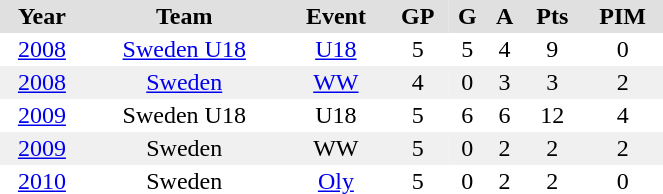<table BORDER="0" CELLPADDING="2" CELLSPACING="0" width="35%">
<tr ALIGN="center" bgcolor="#e0e0e0">
<th>Year</th>
<th>Team</th>
<th>Event</th>
<th>GP</th>
<th>G</th>
<th>A</th>
<th>Pts</th>
<th>PIM</th>
</tr>
<tr ALIGN="center">
<td><a href='#'>2008</a></td>
<td><a href='#'>Sweden U18</a></td>
<td><a href='#'>U18</a></td>
<td>5</td>
<td>5</td>
<td>4</td>
<td>9</td>
<td>0</td>
</tr>
<tr ALIGN="center" bgcolor="#f0f0f0">
<td><a href='#'>2008</a></td>
<td><a href='#'>Sweden</a></td>
<td><a href='#'>WW</a></td>
<td>4</td>
<td>0</td>
<td>3</td>
<td>3</td>
<td>2</td>
</tr>
<tr ALIGN="center">
<td><a href='#'>2009</a></td>
<td>Sweden U18</td>
<td>U18</td>
<td>5</td>
<td>6</td>
<td>6</td>
<td>12</td>
<td>4</td>
</tr>
<tr ALIGN="center" bgcolor="#f0f0f0">
<td><a href='#'>2009</a></td>
<td>Sweden</td>
<td>WW</td>
<td>5</td>
<td>0</td>
<td>2</td>
<td>2</td>
<td>2</td>
</tr>
<tr ALIGN="center">
<td><a href='#'>2010</a></td>
<td>Sweden</td>
<td><a href='#'>Oly</a></td>
<td>5</td>
<td>0</td>
<td>2</td>
<td>2</td>
<td>0</td>
</tr>
</table>
